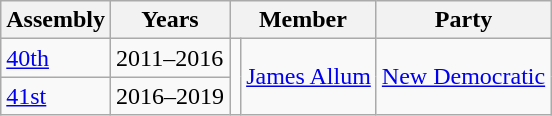<table class="wikitable">
<tr>
<th>Assembly</th>
<th>Years</th>
<th colspan="2">Member</th>
<th>Party</th>
</tr>
<tr>
<td><a href='#'>40th</a></td>
<td>2011–2016</td>
<td rowspan=2 ></td>
<td rowspan=2><a href='#'>James Allum</a></td>
<td rowspan=2><a href='#'>New Democratic</a></td>
</tr>
<tr>
<td><a href='#'>41st</a></td>
<td>2016–2019</td>
</tr>
</table>
